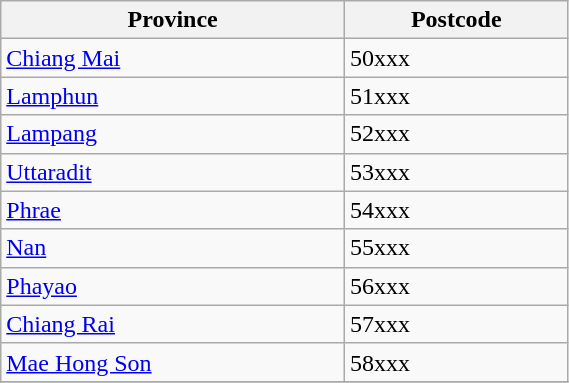<table class="wikitable" style="width:30%; display:inline-table;">
<tr>
<th>Province</th>
<th>Postcode</th>
</tr>
<tr>
<td><a href='#'>Chiang Mai</a></td>
<td>50xxx</td>
</tr>
<tr>
<td><a href='#'>Lamphun</a></td>
<td>51xxx</td>
</tr>
<tr>
<td><a href='#'>Lampang</a></td>
<td>52xxx</td>
</tr>
<tr>
<td><a href='#'>Uttaradit</a></td>
<td>53xxx</td>
</tr>
<tr>
<td><a href='#'>Phrae</a></td>
<td>54xxx</td>
</tr>
<tr>
<td><a href='#'>Nan</a></td>
<td>55xxx</td>
</tr>
<tr>
<td><a href='#'>Phayao</a></td>
<td>56xxx</td>
</tr>
<tr>
<td><a href='#'>Chiang Rai</a></td>
<td>57xxx</td>
</tr>
<tr>
<td><a href='#'>Mae Hong Son</a></td>
<td>58xxx</td>
</tr>
<tr>
</tr>
</table>
